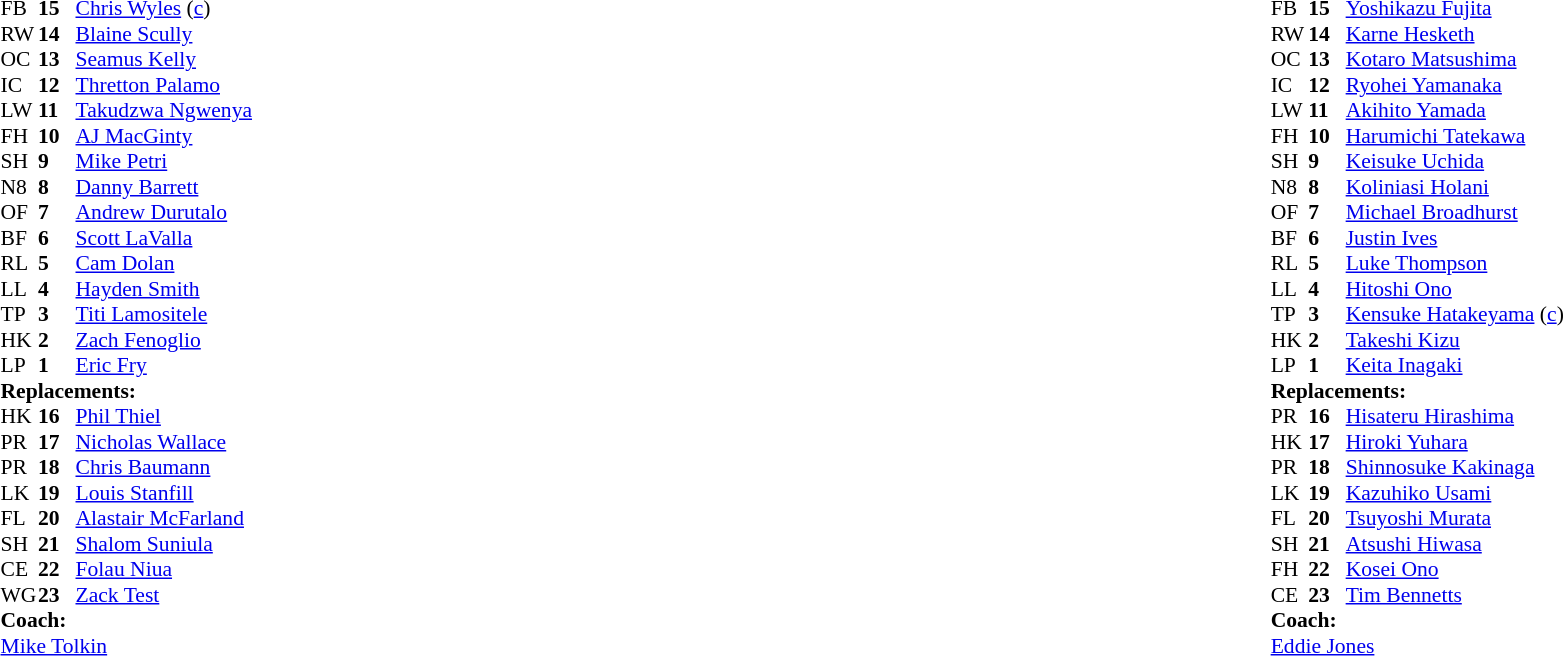<table style="width:100%;">
<tr>
<td style="vertical-align:top; width:50%;"><br><table style="font-size: 90%" cellspacing="0" cellpadding="0">
<tr>
<th width="25"></th>
<th width="25"></th>
</tr>
<tr>
<td>FB</td>
<td><strong>15</strong></td>
<td><a href='#'>Chris Wyles</a> (<a href='#'>c</a>)</td>
</tr>
<tr>
<td>RW</td>
<td><strong>14</strong></td>
<td><a href='#'>Blaine Scully</a></td>
</tr>
<tr>
<td>OC</td>
<td><strong>13</strong></td>
<td><a href='#'>Seamus Kelly</a></td>
</tr>
<tr>
<td>IC</td>
<td><strong>12</strong></td>
<td><a href='#'>Thretton Palamo</a></td>
<td></td>
<td></td>
</tr>
<tr>
<td>LW</td>
<td><strong>11</strong></td>
<td><a href='#'>Takudzwa Ngwenya</a></td>
<td></td>
<td></td>
</tr>
<tr>
<td>FH</td>
<td><strong>10</strong></td>
<td><a href='#'>AJ MacGinty</a></td>
</tr>
<tr>
<td>SH</td>
<td><strong>9</strong></td>
<td><a href='#'>Mike Petri</a></td>
<td></td>
<td></td>
</tr>
<tr>
<td>N8</td>
<td><strong>8</strong></td>
<td><a href='#'>Danny Barrett</a></td>
<td></td>
<td></td>
</tr>
<tr>
<td>OF</td>
<td><strong>7</strong></td>
<td><a href='#'>Andrew Durutalo</a></td>
</tr>
<tr>
<td>BF</td>
<td><strong>6</strong></td>
<td><a href='#'>Scott LaValla</a></td>
</tr>
<tr>
<td>RL</td>
<td><strong>5</strong></td>
<td><a href='#'>Cam Dolan</a></td>
</tr>
<tr>
<td>LL</td>
<td><strong>4</strong></td>
<td><a href='#'>Hayden Smith</a></td>
<td></td>
<td></td>
</tr>
<tr>
<td>TP</td>
<td><strong>3</strong></td>
<td><a href='#'>Titi Lamositele</a></td>
</tr>
<tr>
<td>HK</td>
<td><strong>2</strong></td>
<td><a href='#'>Zach Fenoglio</a></td>
<td></td>
<td></td>
</tr>
<tr>
<td>LP</td>
<td><strong>1</strong></td>
<td><a href='#'>Eric Fry</a></td>
</tr>
<tr>
<td colspan=3><strong>Replacements:</strong></td>
</tr>
<tr>
<td>HK</td>
<td><strong>16</strong></td>
<td><a href='#'>Phil Thiel</a></td>
<td></td>
<td></td>
</tr>
<tr>
<td>PR</td>
<td><strong>17</strong></td>
<td><a href='#'>Nicholas Wallace</a></td>
</tr>
<tr>
<td>PR</td>
<td><strong>18</strong></td>
<td><a href='#'>Chris Baumann</a></td>
</tr>
<tr>
<td>LK</td>
<td><strong>19</strong></td>
<td><a href='#'>Louis Stanfill</a></td>
<td></td>
<td></td>
</tr>
<tr>
<td>FL</td>
<td><strong>20</strong></td>
<td><a href='#'>Alastair McFarland</a></td>
<td></td>
<td></td>
</tr>
<tr>
<td>SH</td>
<td><strong>21</strong></td>
<td><a href='#'>Shalom Suniula</a></td>
<td></td>
<td></td>
</tr>
<tr>
<td>CE</td>
<td><strong>22</strong></td>
<td><a href='#'>Folau Niua</a></td>
<td></td>
<td></td>
</tr>
<tr>
<td>WG</td>
<td><strong>23</strong></td>
<td><a href='#'>Zack Test</a></td>
<td></td>
<td></td>
</tr>
<tr>
<td colspan=3><strong>Coach:</strong></td>
</tr>
<tr>
<td colspan="4"> <a href='#'>Mike Tolkin</a></td>
</tr>
</table>
</td>
<td style="vertical-align:top; width:50%;"><br><table cellspacing="0" cellpadding="0" style="font-size:90%; margin:auto;">
<tr>
<th width="25"></th>
<th width="25"></th>
</tr>
<tr>
<td>FB</td>
<td><strong>15</strong></td>
<td><a href='#'>Yoshikazu Fujita</a></td>
</tr>
<tr>
<td>RW</td>
<td><strong>14</strong></td>
<td><a href='#'>Karne Hesketh</a></td>
</tr>
<tr>
<td>OC</td>
<td><strong>13</strong></td>
<td><a href='#'>Kotaro Matsushima</a></td>
</tr>
<tr>
<td>IC</td>
<td><strong>12</strong></td>
<td><a href='#'>Ryohei Yamanaka</a></td>
<td></td>
<td></td>
</tr>
<tr>
<td>LW</td>
<td><strong>11</strong></td>
<td><a href='#'>Akihito Yamada</a></td>
</tr>
<tr>
<td>FH</td>
<td><strong>10</strong></td>
<td><a href='#'>Harumichi Tatekawa</a></td>
</tr>
<tr>
<td>SH</td>
<td><strong>9</strong></td>
<td><a href='#'>Keisuke Uchida</a></td>
<td></td>
<td></td>
</tr>
<tr>
<td>N8</td>
<td><strong>8</strong></td>
<td><a href='#'>Koliniasi Holani</a></td>
</tr>
<tr>
<td>OF</td>
<td><strong>7</strong></td>
<td><a href='#'>Michael Broadhurst</a></td>
<td></td>
</tr>
<tr>
<td>BF</td>
<td><strong>6</strong></td>
<td><a href='#'>Justin Ives</a></td>
</tr>
<tr>
<td>RL</td>
<td><strong>5</strong></td>
<td><a href='#'>Luke Thompson</a></td>
</tr>
<tr>
<td>LL</td>
<td><strong>4</strong></td>
<td><a href='#'>Hitoshi Ono</a></td>
<td></td>
<td></td>
</tr>
<tr>
<td>TP</td>
<td><strong>3</strong></td>
<td><a href='#'>Kensuke Hatakeyama</a> (<a href='#'>c</a>)</td>
<td></td>
<td></td>
</tr>
<tr>
<td>HK</td>
<td><strong>2</strong></td>
<td><a href='#'>Takeshi Kizu</a></td>
<td></td>
<td></td>
</tr>
<tr>
<td>LP</td>
<td><strong>1</strong></td>
<td><a href='#'>Keita Inagaki</a></td>
<td></td>
<td></td>
</tr>
<tr>
<td colspan=3><strong>Replacements:</strong></td>
</tr>
<tr>
<td>PR</td>
<td><strong>16</strong></td>
<td><a href='#'>Hisateru Hirashima</a></td>
<td></td>
<td></td>
</tr>
<tr>
<td>HK</td>
<td><strong>17</strong></td>
<td><a href='#'>Hiroki Yuhara</a></td>
<td></td>
<td></td>
</tr>
<tr>
<td>PR</td>
<td><strong>18</strong></td>
<td><a href='#'>Shinnosuke Kakinaga</a></td>
<td></td>
<td></td>
</tr>
<tr>
<td>LK</td>
<td><strong>19</strong></td>
<td><a href='#'>Kazuhiko Usami</a></td>
</tr>
<tr>
<td>FL</td>
<td><strong>20</strong></td>
<td><a href='#'>Tsuyoshi Murata</a></td>
<td></td>
<td></td>
</tr>
<tr>
<td>SH</td>
<td><strong>21</strong></td>
<td><a href='#'>Atsushi Hiwasa</a></td>
<td></td>
<td></td>
</tr>
<tr>
<td>FH</td>
<td><strong>22</strong></td>
<td><a href='#'>Kosei Ono</a></td>
<td></td>
<td></td>
</tr>
<tr>
<td>CE</td>
<td><strong>23</strong></td>
<td><a href='#'>Tim Bennetts</a></td>
</tr>
<tr>
<td colspan=3><strong>Coach:</strong></td>
</tr>
<tr>
<td colspan="4"> <a href='#'>Eddie Jones</a></td>
</tr>
</table>
</td>
</tr>
</table>
